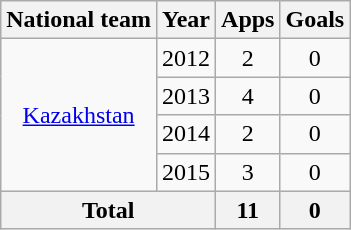<table class="wikitable" style="text-align:center">
<tr>
<th>National team</th>
<th>Year</th>
<th>Apps</th>
<th>Goals</th>
</tr>
<tr>
<td rowspan="4"><a href='#'>Kazakhstan</a></td>
<td>2012</td>
<td>2</td>
<td>0</td>
</tr>
<tr>
<td>2013</td>
<td>4</td>
<td>0</td>
</tr>
<tr>
<td>2014</td>
<td>2</td>
<td>0</td>
</tr>
<tr>
<td>2015</td>
<td>3</td>
<td>0</td>
</tr>
<tr>
<th colspan="2">Total</th>
<th>11</th>
<th>0</th>
</tr>
</table>
